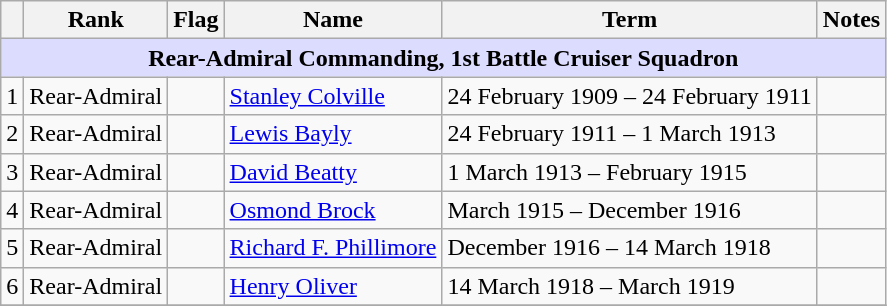<table class="wikitable">
<tr>
<th></th>
<th>Rank</th>
<th>Flag</th>
<th>Name</th>
<th>Term</th>
<th>Notes</th>
</tr>
<tr>
<td colspan="6" align="center" style="background:#dcdcfe;"><strong>Rear-Admiral Commanding, 1st Battle Cruiser Squadron</strong></td>
</tr>
<tr>
<td>1</td>
<td>Rear-Admiral</td>
<td></td>
<td><a href='#'>Stanley Colville</a></td>
<td>24 February 1909 – 24 February 1911</td>
<td></td>
</tr>
<tr>
<td>2</td>
<td>Rear-Admiral</td>
<td></td>
<td><a href='#'>Lewis Bayly</a></td>
<td>24 February 1911 – 1 March 1913</td>
<td></td>
</tr>
<tr>
<td>3</td>
<td>Rear-Admiral</td>
<td></td>
<td><a href='#'>David Beatty</a></td>
<td>1 March 1913 – February 1915</td>
<td></td>
</tr>
<tr>
<td>4</td>
<td>Rear-Admiral</td>
<td></td>
<td><a href='#'>Osmond Brock</a></td>
<td>March 1915 – December 1916</td>
<td></td>
</tr>
<tr>
<td>5</td>
<td>Rear-Admiral</td>
<td></td>
<td><a href='#'>Richard F. Phillimore</a></td>
<td>December 1916 – 14 March 1918</td>
<td></td>
</tr>
<tr>
<td>6</td>
<td>Rear-Admiral</td>
<td></td>
<td><a href='#'>Henry Oliver</a></td>
<td>14 March 1918 – March 1919</td>
<td></td>
</tr>
<tr>
</tr>
</table>
